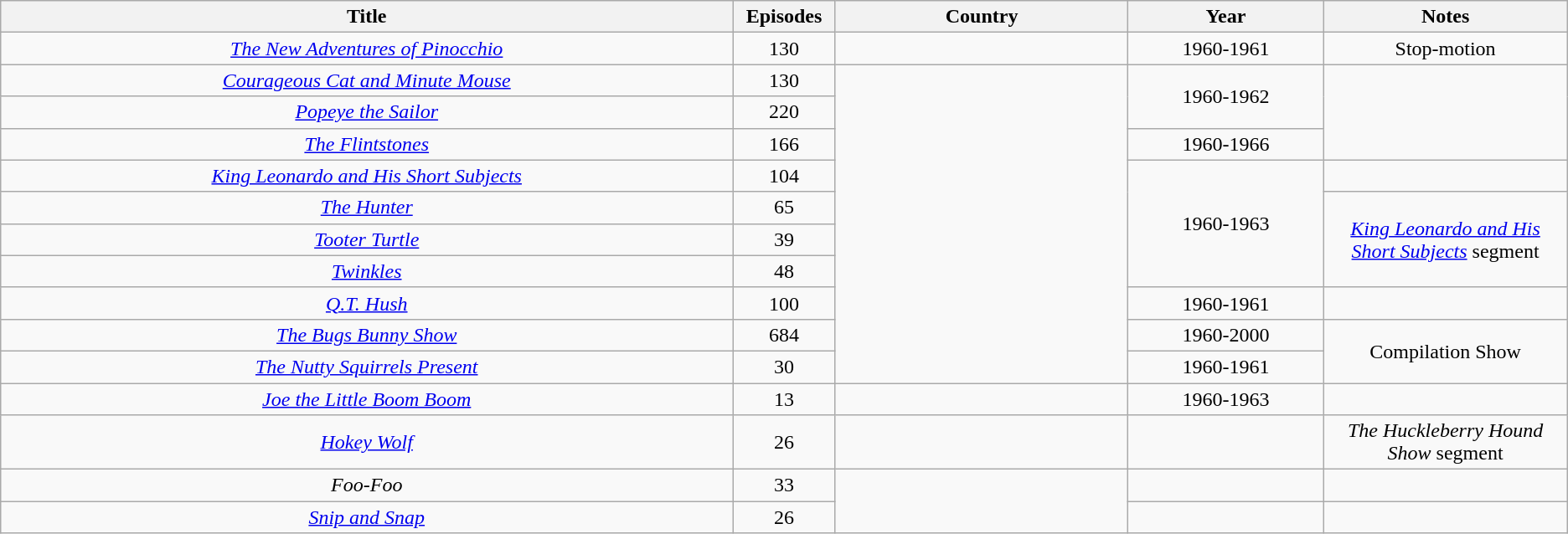<table class="wikitable sortable" style="text-align:center;">
<tr>
<th width=30%>Title</th>
<th width=2%>Episodes</th>
<th width=12%>Country</th>
<th width=8%>Year</th>
<th width=10%>Notes</th>
</tr>
<tr>
<td><em><a href='#'>The New Adventures of Pinocchio</a></em></td>
<td>130</td>
<td></td>
<td>1960-1961</td>
<td>Stop-motion</td>
</tr>
<tr>
<td><em><a href='#'>Courageous Cat and Minute Mouse</a></em></td>
<td>130</td>
<td rowspan="10"></td>
<td rowspan="2">1960-1962</td>
<td rowspan="3"></td>
</tr>
<tr>
<td><em><a href='#'>Popeye the Sailor</a></em></td>
<td>220</td>
</tr>
<tr>
<td><em><a href='#'>The Flintstones</a></em></td>
<td>166</td>
<td>1960-1966</td>
</tr>
<tr>
<td><em><a href='#'>King Leonardo and His Short Subjects</a></em></td>
<td>104</td>
<td rowspan="4">1960-1963</td>
<td></td>
</tr>
<tr>
<td><em><a href='#'>The Hunter</a></em></td>
<td>65</td>
<td rowspan="3"><em><a href='#'>King Leonardo and His Short Subjects</a></em> segment</td>
</tr>
<tr>
<td><em><a href='#'>Tooter Turtle</a></em></td>
<td>39</td>
</tr>
<tr>
<td><em><a href='#'>Twinkles</a></em></td>
<td>48</td>
</tr>
<tr>
<td><em><a href='#'>Q.T. Hush</a></em></td>
<td>100</td>
<td>1960-1961</td>
<td></td>
</tr>
<tr>
<td><em><a href='#'>The Bugs Bunny Show</a></em></td>
<td>684</td>
<td>1960-2000</td>
<td rowspan="2">Compilation Show</td>
</tr>
<tr>
<td><em><a href='#'>The Nutty Squirrels Present</a></em></td>
<td>30</td>
<td>1960-1961</td>
</tr>
<tr>
<td><em><a href='#'>Joe the Little Boom Boom</a></em></td>
<td>13</td>
<td></td>
<td>1960-1963</td>
<td></td>
</tr>
<tr>
<td><em><a href='#'>Hokey Wolf</a></em></td>
<td>26</td>
<td></td>
<td></td>
<td><em>The Huckleberry Hound Show</em> segment</td>
</tr>
<tr>
<td><em>Foo-Foo</em></td>
<td>33</td>
<td rowspan="2"></td>
<td></td>
<td></td>
</tr>
<tr>
<td><em><a href='#'>Snip and Snap</a></em></td>
<td>26</td>
<td></td>
<td></td>
</tr>
</table>
